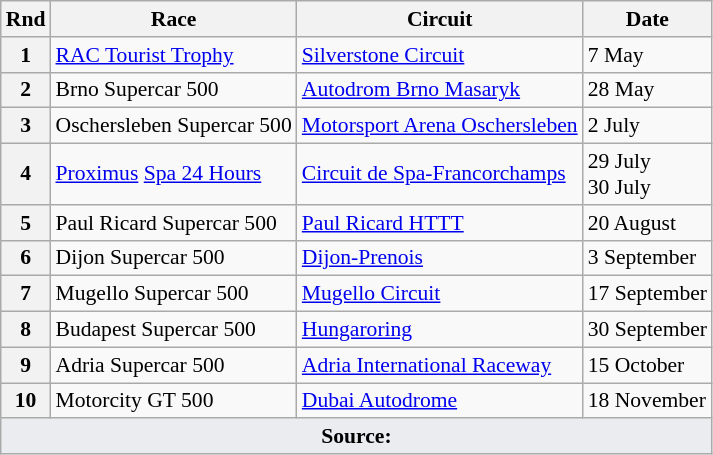<table class="wikitable" style="font-size: 90%;">
<tr>
<th>Rnd</th>
<th>Race</th>
<th>Circuit</th>
<th>Date</th>
</tr>
<tr>
<th>1</th>
<td> <a href='#'>RAC Tourist Trophy</a></td>
<td><a href='#'>Silverstone Circuit</a></td>
<td>7 May</td>
</tr>
<tr>
<th>2</th>
<td> Brno Supercar 500</td>
<td><a href='#'>Autodrom Brno Masaryk</a></td>
<td>28 May</td>
</tr>
<tr>
<th>3</th>
<td> Oschersleben Supercar 500</td>
<td><a href='#'>Motorsport Arena Oschersleben</a></td>
<td>2 July</td>
</tr>
<tr>
<th>4</th>
<td> <a href='#'>Proximus</a> <a href='#'>Spa 24 Hours</a></td>
<td><a href='#'>Circuit de Spa-Francorchamps</a></td>
<td>29 July<br>30 July</td>
</tr>
<tr>
<th>5</th>
<td> Paul Ricard Supercar 500</td>
<td><a href='#'>Paul Ricard HTTT</a></td>
<td>20 August</td>
</tr>
<tr>
<th>6</th>
<td> Dijon Supercar 500</td>
<td><a href='#'>Dijon-Prenois</a></td>
<td>3 September</td>
</tr>
<tr>
<th>7</th>
<td> Mugello Supercar 500</td>
<td><a href='#'>Mugello Circuit</a></td>
<td>17 September</td>
</tr>
<tr>
<th>8</th>
<td> Budapest Supercar 500</td>
<td><a href='#'>Hungaroring</a></td>
<td>30 September</td>
</tr>
<tr>
<th>9</th>
<td> Adria Supercar 500</td>
<td><a href='#'>Adria International Raceway</a></td>
<td>15 October</td>
</tr>
<tr>
<th>10</th>
<td> Motorcity GT 500</td>
<td><a href='#'>Dubai Autodrome</a></td>
<td>18 November</td>
</tr>
<tr class="sortbottom">
<td colspan="4" style="background-color:#EAECF0;text-align:center"><strong>Source:</strong></td>
</tr>
</table>
